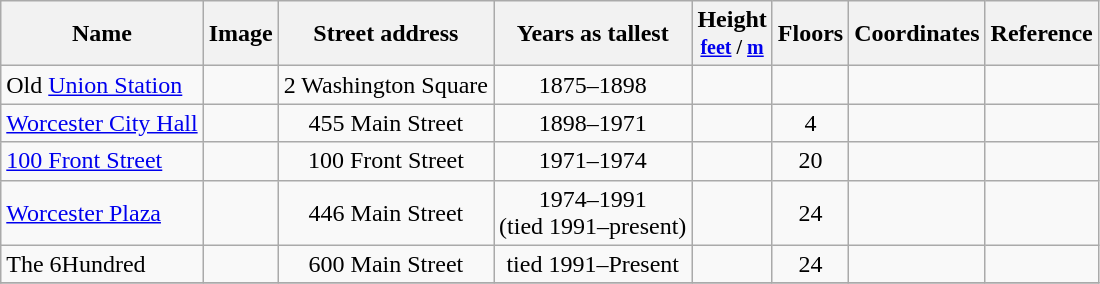<table class="wikitable sortable">
<tr>
<th>Name</th>
<th class="unsortable">Image</th>
<th>Street address</th>
<th>Years as tallest</th>
<th>Height<br><small><a href='#'>feet</a> / <a href='#'>m</a></small></th>
<th>Floors</th>
<th>Coordinates</th>
<th class="unsortable">Reference</th>
</tr>
<tr>
<td>Old <a href='#'>Union Station</a></td>
<td></td>
<td align="center">2 Washington Square</td>
<td align="center">1875–1898</td>
<td align="center"></td>
<td align="center"></td>
<td></td>
<td></td>
</tr>
<tr>
<td><a href='#'>Worcester City Hall</a></td>
<td></td>
<td align="center">455 Main Street</td>
<td align="center">1898–1971</td>
<td align="center"></td>
<td align="center">4</td>
<td></td>
<td></td>
</tr>
<tr>
<td><a href='#'>100 Front Street</a></td>
<td></td>
<td align="center">100 Front Street</td>
<td align="center">1971–1974</td>
<td align="center"></td>
<td align="center">20</td>
<td></td>
<td></td>
</tr>
<tr>
<td><a href='#'>Worcester Plaza</a></td>
<td></td>
<td align="center">446 Main Street</td>
<td align="center">1974–1991 <br>(tied 1991–present)</td>
<td align="center"></td>
<td align="center">24</td>
<td></td>
<td></td>
</tr>
<tr>
<td>The 6Hundred</td>
<td></td>
<td align="center">600 Main Street</td>
<td align="center">tied 1991–Present</td>
<td align="center"></td>
<td align="center">24</td>
<td></td>
<td></td>
</tr>
<tr>
</tr>
</table>
